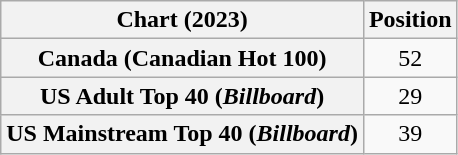<table class="wikitable sortable plainrowheaders" style="text-align:center">
<tr>
<th scope="col">Chart (2023)</th>
<th scope="col">Position</th>
</tr>
<tr>
<th scope="row">Canada (Canadian Hot 100)</th>
<td>52</td>
</tr>
<tr>
<th scope="row">US Adult Top 40 (<em>Billboard</em>)</th>
<td>29</td>
</tr>
<tr>
<th scope="row">US Mainstream Top 40 (<em>Billboard</em>)</th>
<td>39</td>
</tr>
</table>
